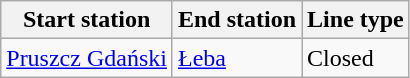<table class="wikitable">
<tr>
<th>Start station</th>
<th>End station</th>
<th>Line type</th>
</tr>
<tr>
<td><a href='#'>Pruszcz Gdański</a></td>
<td><a href='#'>Łeba</a></td>
<td>Closed</td>
</tr>
</table>
